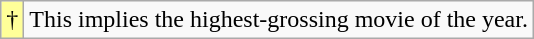<table class="wikitable">
<tr>
<td style="background-color:#FFFF99">†</td>
<td>This implies the highest-grossing movie of the year.</td>
</tr>
</table>
